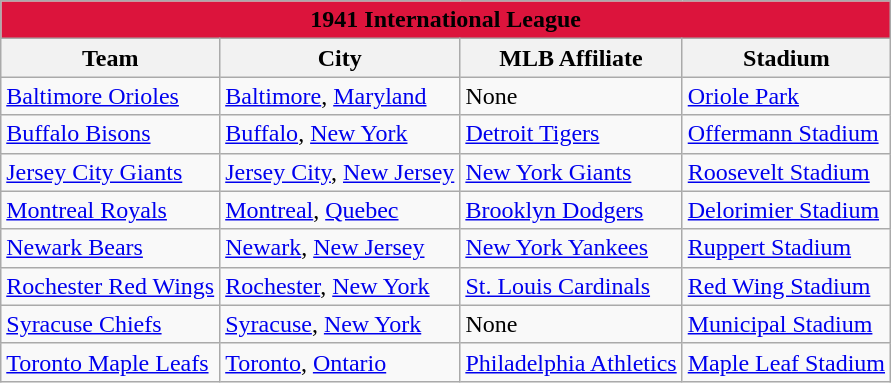<table class="wikitable" style="width:auto">
<tr>
<td bgcolor="#DC143C" align="center" colspan="7"><strong><span>1941 International League</span></strong></td>
</tr>
<tr>
<th>Team</th>
<th>City</th>
<th>MLB Affiliate</th>
<th>Stadium</th>
</tr>
<tr>
<td><a href='#'>Baltimore Orioles</a></td>
<td><a href='#'>Baltimore</a>, <a href='#'>Maryland</a></td>
<td>None</td>
<td><a href='#'>Oriole Park</a></td>
</tr>
<tr>
<td><a href='#'>Buffalo Bisons</a></td>
<td><a href='#'>Buffalo</a>, <a href='#'>New York</a></td>
<td><a href='#'>Detroit Tigers</a></td>
<td><a href='#'>Offermann Stadium</a></td>
</tr>
<tr>
<td><a href='#'>Jersey City Giants</a></td>
<td><a href='#'>Jersey City</a>, <a href='#'>New Jersey</a></td>
<td><a href='#'>New York Giants</a></td>
<td><a href='#'>Roosevelt Stadium</a></td>
</tr>
<tr>
<td><a href='#'>Montreal Royals</a></td>
<td><a href='#'>Montreal</a>, <a href='#'>Quebec</a></td>
<td><a href='#'>Brooklyn Dodgers</a></td>
<td><a href='#'>Delorimier Stadium</a></td>
</tr>
<tr>
<td><a href='#'>Newark Bears</a></td>
<td><a href='#'>Newark</a>, <a href='#'>New Jersey</a></td>
<td><a href='#'>New York Yankees</a></td>
<td><a href='#'>Ruppert Stadium</a></td>
</tr>
<tr>
<td><a href='#'>Rochester Red Wings</a></td>
<td><a href='#'>Rochester</a>, <a href='#'>New York</a></td>
<td><a href='#'>St. Louis Cardinals</a></td>
<td><a href='#'>Red Wing Stadium</a></td>
</tr>
<tr>
<td><a href='#'>Syracuse Chiefs</a></td>
<td><a href='#'>Syracuse</a>, <a href='#'>New York</a></td>
<td>None</td>
<td><a href='#'>Municipal Stadium</a></td>
</tr>
<tr>
<td><a href='#'>Toronto Maple Leafs</a></td>
<td><a href='#'>Toronto</a>, <a href='#'>Ontario</a></td>
<td><a href='#'>Philadelphia Athletics</a></td>
<td><a href='#'>Maple Leaf Stadium</a></td>
</tr>
</table>
